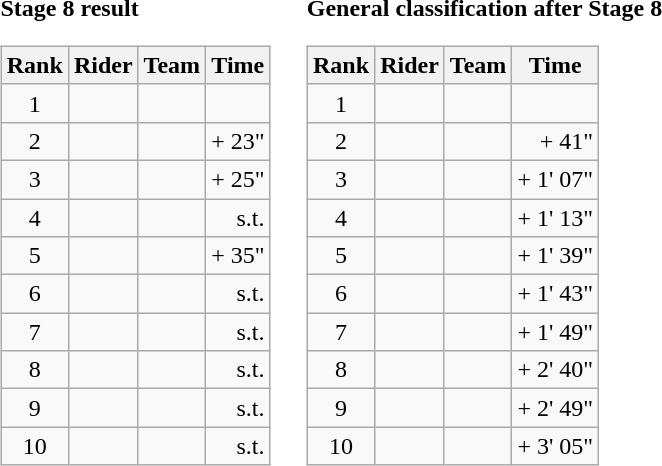<table>
<tr>
<td><strong>Stage 8 result</strong><br><table class="wikitable">
<tr>
<th scope="col">Rank</th>
<th scope="col">Rider</th>
<th scope="col">Team</th>
<th scope="col">Time</th>
</tr>
<tr>
<td style="text-align:center;">1</td>
<td></td>
<td></td>
<td style="text-align:right;"></td>
</tr>
<tr>
<td style="text-align:center;">2</td>
<td></td>
<td></td>
<td style="text-align:right;">+ 23"</td>
</tr>
<tr>
<td style="text-align:center;">3</td>
<td></td>
<td></td>
<td style="text-align:right;">+ 25"</td>
</tr>
<tr>
<td style="text-align:center;">4</td>
<td></td>
<td></td>
<td style="text-align:right;">s.t.</td>
</tr>
<tr>
<td style="text-align:center;">5</td>
<td></td>
<td></td>
<td style="text-align:right;">+ 35"</td>
</tr>
<tr>
<td style="text-align:center;">6</td>
<td></td>
<td></td>
<td style="text-align:right;">s.t.</td>
</tr>
<tr>
<td style="text-align:center;">7</td>
<td></td>
<td></td>
<td style="text-align:right;">s.t.</td>
</tr>
<tr>
<td style="text-align:center;">8</td>
<td></td>
<td></td>
<td style="text-align:right;">s.t.</td>
</tr>
<tr>
<td style="text-align:center;">9</td>
<td></td>
<td></td>
<td style="text-align:right;">s.t.</td>
</tr>
<tr>
<td style="text-align:center;">10</td>
<td></td>
<td></td>
<td style="text-align:right;">s.t.</td>
</tr>
</table>
</td>
<td></td>
<td><strong>General classification after Stage 8</strong><br><table class="wikitable">
<tr>
<th scope="col">Rank</th>
<th scope="col">Rider</th>
<th scope="col">Team</th>
<th scope="col">Time</th>
</tr>
<tr>
<td style="text-align:center;">1</td>
<td></td>
<td></td>
<td style="text-align:right;"></td>
</tr>
<tr>
<td style="text-align:center;">2</td>
<td></td>
<td></td>
<td style="text-align:right;">+ 41"</td>
</tr>
<tr>
<td style="text-align:center;">3</td>
<td></td>
<td></td>
<td style="text-align:right;">+ 1' 07"</td>
</tr>
<tr>
<td style="text-align:center;">4</td>
<td></td>
<td></td>
<td style="text-align:right;">+ 1' 13"</td>
</tr>
<tr>
<td style="text-align:center;">5</td>
<td></td>
<td></td>
<td style="text-align:right;">+ 1' 39"</td>
</tr>
<tr>
<td style="text-align:center;">6</td>
<td></td>
<td></td>
<td style="text-align:right;">+ 1' 43"</td>
</tr>
<tr>
<td style="text-align:center;">7</td>
<td></td>
<td></td>
<td style="text-align:right;">+ 1' 49"</td>
</tr>
<tr>
<td style="text-align:center;">8</td>
<td></td>
<td></td>
<td style="text-align:right;">+ 2' 40"</td>
</tr>
<tr>
<td style="text-align:center;">9</td>
<td></td>
<td></td>
<td style="text-align:right;">+ 2' 49"</td>
</tr>
<tr>
<td style="text-align:center;">10</td>
<td></td>
<td></td>
<td style="text-align:right;">+ 3' 05"</td>
</tr>
</table>
</td>
</tr>
</table>
